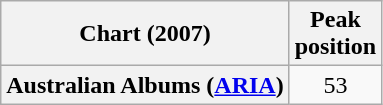<table class="wikitable sortable plainrowheaders" style="text-align:center">
<tr>
<th scope="col">Chart (2007)</th>
<th scope="col">Peak <br>position</th>
</tr>
<tr>
<th scope="row">Australian Albums (<a href='#'>ARIA</a>)</th>
<td>53</td>
</tr>
</table>
